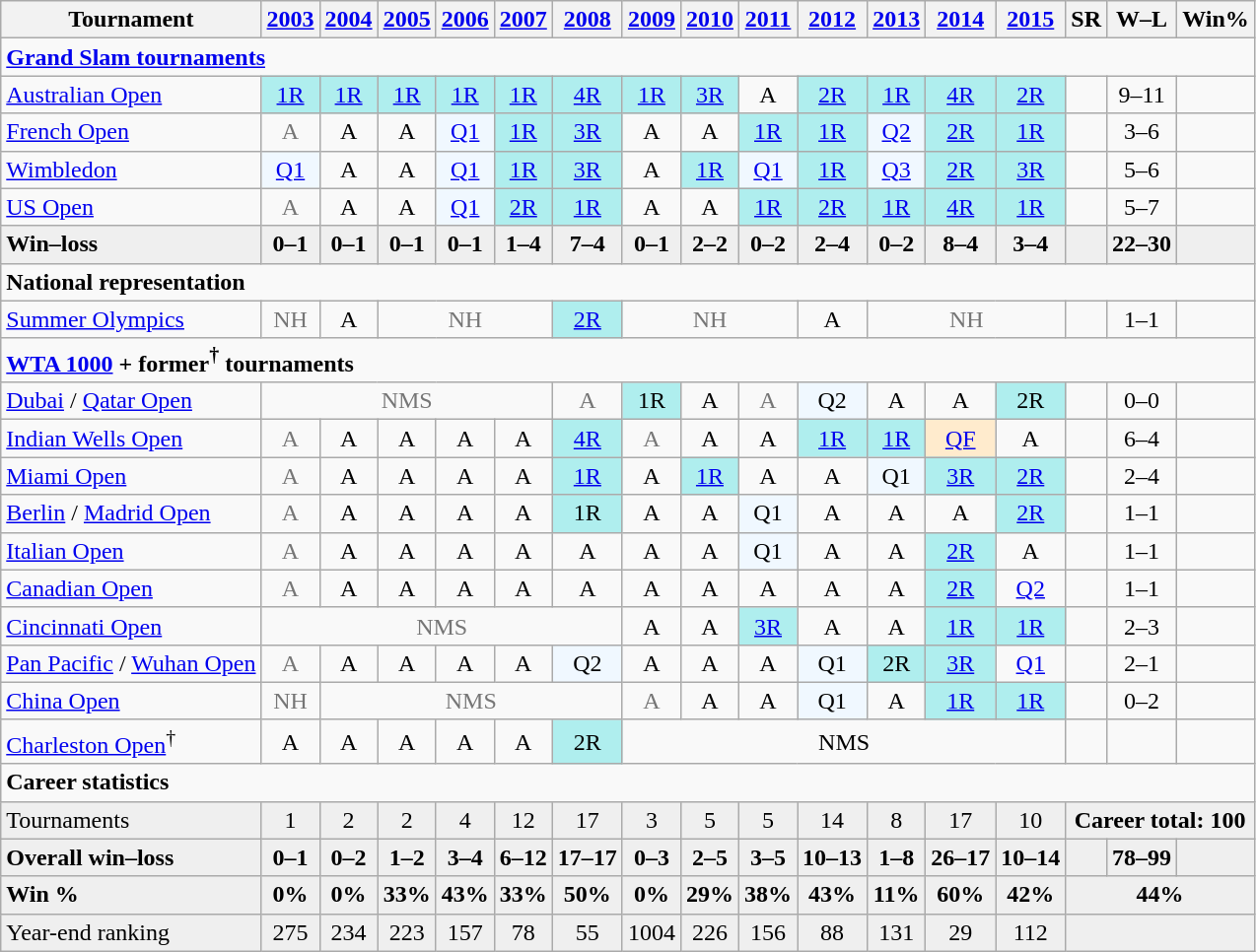<table class=wikitable style=text-align:center>
<tr>
<th>Tournament</th>
<th><a href='#'>2003</a></th>
<th><a href='#'>2004</a></th>
<th><a href='#'>2005</a></th>
<th><a href='#'>2006</a></th>
<th><a href='#'>2007</a></th>
<th><a href='#'>2008</a></th>
<th><a href='#'>2009</a></th>
<th><a href='#'>2010</a></th>
<th><a href='#'>2011</a></th>
<th><a href='#'>2012</a></th>
<th><a href='#'>2013</a></th>
<th><a href='#'>2014</a></th>
<th><a href='#'>2015</a></th>
<th>SR</th>
<th>W–L</th>
<th>Win%</th>
</tr>
<tr>
<td colspan="17" style="text-align:left"><a href='#'><strong>Grand Slam tournaments</strong></a></td>
</tr>
<tr>
<td align=left><a href='#'>Australian Open</a></td>
<td bgcolor=afeeee><a href='#'>1R</a></td>
<td bgcolor=afeeee><a href='#'>1R</a></td>
<td bgcolor=afeeee><a href='#'>1R</a></td>
<td bgcolor=afeeee><a href='#'>1R</a></td>
<td bgcolor=afeeee><a href='#'>1R</a></td>
<td bgcolor=afeeee><a href='#'>4R</a></td>
<td bgcolor=afeeee><a href='#'>1R</a></td>
<td bgcolor=afeeee><a href='#'>3R</a></td>
<td>A</td>
<td bgcolor=afeeee><a href='#'>2R</a></td>
<td bgcolor=afeeee><a href='#'>1R</a></td>
<td bgcolor=afeeee><a href='#'>4R</a></td>
<td bgcolor=afeeee><a href='#'>2R</a></td>
<td></td>
<td>9–11</td>
<td></td>
</tr>
<tr>
<td align=left><a href='#'>French Open</a></td>
<td style="color:#767676">A</td>
<td>A</td>
<td>A</td>
<td bgcolor=f0f8ff><a href='#'>Q1</a></td>
<td bgcolor=afeeee><a href='#'>1R</a></td>
<td bgcolor=afeeee><a href='#'>3R</a></td>
<td>A</td>
<td>A</td>
<td bgcolor=afeeee><a href='#'>1R</a></td>
<td bgcolor=afeeee><a href='#'>1R</a></td>
<td bgcolor=f0f8ff><a href='#'>Q2</a></td>
<td bgcolor=afeeee><a href='#'>2R</a></td>
<td bgcolor=afeeee><a href='#'>1R</a></td>
<td></td>
<td>3–6</td>
<td></td>
</tr>
<tr>
<td align=left><a href='#'>Wimbledon</a></td>
<td bgcolor=f0f8ff><a href='#'>Q1</a></td>
<td>A</td>
<td>A</td>
<td bgcolor=f0f8ff><a href='#'>Q1</a></td>
<td bgcolor=afeeee><a href='#'>1R</a></td>
<td bgcolor=afeeee><a href='#'>3R</a></td>
<td>A</td>
<td bgcolor=afeeee><a href='#'>1R</a></td>
<td bgcolor=f0f8ff><a href='#'>Q1</a></td>
<td bgcolor=afeeee><a href='#'>1R</a></td>
<td bgcolor=f0f8ff><a href='#'>Q3</a></td>
<td bgcolor=afeeee><a href='#'>2R</a></td>
<td bgcolor=afeeee><a href='#'>3R</a></td>
<td></td>
<td>5–6</td>
<td></td>
</tr>
<tr>
<td align=left><a href='#'>US Open</a></td>
<td style="color:#767676">A</td>
<td>A</td>
<td>A</td>
<td bgcolor=f0f8ff><a href='#'>Q1</a></td>
<td bgcolor=afeeee><a href='#'>2R</a></td>
<td bgcolor=afeeee><a href='#'>1R</a></td>
<td>A</td>
<td>A</td>
<td bgcolor=afeeee><a href='#'>1R</a></td>
<td bgcolor=afeeee><a href='#'>2R</a></td>
<td bgcolor=afeeee><a href='#'>1R</a></td>
<td bgcolor=afeeee><a href='#'>4R</a></td>
<td bgcolor=afeeee><a href='#'>1R</a></td>
<td></td>
<td>5–7</td>
<td></td>
</tr>
<tr style=background:#efefef;font-weight:bold>
<td style="text-align:left">Win–loss</td>
<td>0–1</td>
<td>0–1</td>
<td>0–1</td>
<td>0–1</td>
<td>1–4</td>
<td>7–4</td>
<td>0–1</td>
<td>2–2</td>
<td>0–2</td>
<td>2–4</td>
<td>0–2</td>
<td>8–4</td>
<td>3–4</td>
<td></td>
<td>22–30</td>
<td></td>
</tr>
<tr>
<td colspan="17" align="left"><strong>National representation</strong></td>
</tr>
<tr>
<td align=left><a href='#'>Summer Olympics</a></td>
<td colspan=1 style=color:#767676>NH</td>
<td>A</td>
<td colspan=3 style=color:#767676>NH</td>
<td bgcolor=afeeee><a href='#'>2R</a></td>
<td colspan=3 style=color:#767676>NH</td>
<td>A</td>
<td colspan=3 style=color:#767676>NH</td>
<td></td>
<td>1–1</td>
<td></td>
</tr>
<tr>
<td colspan="17" style="text-align:left"><strong><a href='#'>WTA 1000</a> + former<sup>†</sup> tournaments</strong></td>
</tr>
<tr>
<td align="left"><a href='#'>Dubai</a> / <a href='#'>Qatar Open</a></td>
<td colspan="5" style="color:#767676">NMS</td>
<td style="color:#767676">A</td>
<td bgcolor=afeeee>1R</td>
<td>A</td>
<td style="color:#767676">A</td>
<td bgcolor=f0f8ff>Q2</td>
<td>A</td>
<td>A</td>
<td bgcolor=afeeee>2R</td>
<td></td>
<td>0–0</td>
<td></td>
</tr>
<tr>
<td align="left"><a href='#'>Indian Wells Open</a></td>
<td style="color:#767676">A</td>
<td>A</td>
<td>A</td>
<td>A</td>
<td>A</td>
<td bgcolor="afeeee"><a href='#'>4R</a></td>
<td style="color:#767676">A</td>
<td>A</td>
<td>A</td>
<td bgcolor="afeeee"><a href='#'>1R</a></td>
<td bgcolor="afeeee"><a href='#'>1R</a></td>
<td bgcolor="ffebcd"><a href='#'>QF</a></td>
<td>A</td>
<td></td>
<td>6–4</td>
<td></td>
</tr>
<tr>
<td align="left"><a href='#'>Miami Open</a></td>
<td style="color:#767676">A</td>
<td>A</td>
<td>A</td>
<td>A</td>
<td>A</td>
<td bgcolor="afeeee"><a href='#'>1R</a></td>
<td>A</td>
<td bgcolor="afeeee"><a href='#'>1R</a></td>
<td>A</td>
<td>A</td>
<td bgcolor=f0f8ff>Q1</td>
<td bgcolor="afeeee"><a href='#'>3R</a></td>
<td bgcolor="afeeee"><a href='#'>2R</a></td>
<td></td>
<td>2–4</td>
<td></td>
</tr>
<tr>
<td align="left"><a href='#'>Berlin</a> / <a href='#'>Madrid Open</a></td>
<td style="color:#767676">A</td>
<td>A</td>
<td>A</td>
<td>A</td>
<td>A</td>
<td bgcolor=afeeee>1R</td>
<td>A</td>
<td>A</td>
<td bgcolor=f0f8ff>Q1</td>
<td>A</td>
<td>A</td>
<td>A</td>
<td bgcolor="afeeee"><a href='#'>2R</a></td>
<td></td>
<td>1–1</td>
<td></td>
</tr>
<tr>
<td align="left"><a href='#'>Italian Open</a></td>
<td style="color:#767676">A</td>
<td>A</td>
<td>A</td>
<td>A</td>
<td>A</td>
<td>A</td>
<td>A</td>
<td>A</td>
<td bgcolor=f0f8ff>Q1</td>
<td>A</td>
<td>A</td>
<td bgcolor="afeeee"><a href='#'>2R</a></td>
<td>A</td>
<td></td>
<td>1–1</td>
<td></td>
</tr>
<tr>
<td align="left"><a href='#'>Canadian Open</a></td>
<td style="color:#767676">A</td>
<td>A</td>
<td>A</td>
<td>A</td>
<td>A</td>
<td>A</td>
<td>A</td>
<td>A</td>
<td>A</td>
<td>A</td>
<td>A</td>
<td bgcolor="afeeee"><a href='#'>2R</a></td>
<td><a href='#'>Q2</a></td>
<td></td>
<td>1–1</td>
<td></td>
</tr>
<tr>
<td align="left"><a href='#'>Cincinnati Open</a></td>
<td colspan="6" style="color:#767676">NMS</td>
<td>A</td>
<td>A</td>
<td bgcolor="afeeee"><a href='#'>3R</a></td>
<td>A</td>
<td>A</td>
<td bgcolor="afeeee"><a href='#'>1R</a></td>
<td bgcolor="afeeee"><a href='#'>1R</a></td>
<td></td>
<td>2–3</td>
<td></td>
</tr>
<tr>
<td align="left"><a href='#'>Pan Pacific</a> / <a href='#'>Wuhan Open</a></td>
<td style="color:#767676">A</td>
<td>A</td>
<td>A</td>
<td>A</td>
<td>A</td>
<td bgcolor=f0f8ff>Q2</td>
<td>A</td>
<td>A</td>
<td>A</td>
<td bgcolor=f0f8ff>Q1</td>
<td bgcolor=afeeee>2R</td>
<td bgcolor="afeeee"><a href='#'>3R</a></td>
<td><a href='#'>Q1</a></td>
<td></td>
<td>2–1</td>
<td></td>
</tr>
<tr>
<td align="left"><a href='#'>China Open</a></td>
<td style="color:#767676">NH</td>
<td colspan="5" style="color:#767676">NMS</td>
<td style="color:#767676">A</td>
<td>A</td>
<td>A</td>
<td bgcolor=f0f8ff>Q1</td>
<td>A</td>
<td bgcolor="afeeee"><a href='#'>1R</a></td>
<td bgcolor="afeeee"><a href='#'>1R</a></td>
<td></td>
<td>0–2</td>
<td></td>
</tr>
<tr>
<td align=left><a href='#'>Charleston Open</a><sup>†</sup></td>
<td>A</td>
<td>A</td>
<td>A</td>
<td>A</td>
<td>A</td>
<td bgcolor=afeeee>2R</td>
<td colspan="7">NMS</td>
<td></td>
<td></td>
<td></td>
</tr>
<tr>
<td colspan="17" style="text-align:left"><strong>Career statistics</strong></td>
</tr>
<tr bgcolor=efefef>
<td align="left">Tournaments</td>
<td>1</td>
<td>2</td>
<td>2</td>
<td>4</td>
<td>12</td>
<td>17</td>
<td>3</td>
<td>5</td>
<td>5</td>
<td>14</td>
<td>8</td>
<td>17</td>
<td>10</td>
<td colspan="3"><strong>Career total: 100</strong></td>
</tr>
<tr style=background:#efefef;font-weight:bold>
<td align="left">Overall win–loss</td>
<td>0–1</td>
<td>0–2</td>
<td>1–2</td>
<td>3–4</td>
<td>6–12</td>
<td>17–17</td>
<td>0–3</td>
<td>2–5</td>
<td>3–5</td>
<td>10–13</td>
<td>1–8</td>
<td>26–17</td>
<td>10–14</td>
<td></td>
<td>78–99</td>
<td></td>
</tr>
<tr style=background:#efefef;font-weight:bold>
<td align="left">Win %</td>
<td>0%</td>
<td>0%</td>
<td>33%</td>
<td>43%</td>
<td>33%</td>
<td>50%</td>
<td>0%</td>
<td>29%</td>
<td>38%</td>
<td>43%</td>
<td>11%</td>
<td>60%</td>
<td>42%</td>
<td colspan="3">44%</td>
</tr>
<tr bgcolor=efefef>
<td align="left">Year-end ranking</td>
<td>275</td>
<td>234</td>
<td>223</td>
<td>157</td>
<td>78</td>
<td>55</td>
<td>1004</td>
<td>226</td>
<td>156</td>
<td>88</td>
<td>131</td>
<td>29</td>
<td>112</td>
<td colspan="3"></td>
</tr>
</table>
